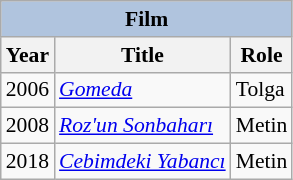<table class="wikitable" style="font-size: 90%;">
<tr>
<th colspan="3" style="background: LightSteelBlue;">Film</th>
</tr>
<tr>
<th>Year</th>
<th>Title</th>
<th>Role</th>
</tr>
<tr>
<td>2006</td>
<td><em><a href='#'>Gomeda</a></em></td>
<td>Tolga</td>
</tr>
<tr>
<td>2008</td>
<td><em><a href='#'>Roz'un Sonbaharı</a></em></td>
<td>Metin</td>
</tr>
<tr>
<td>2018</td>
<td><em><a href='#'>Cebimdeki Yabancı</a></em></td>
<td>Metin</td>
</tr>
</table>
